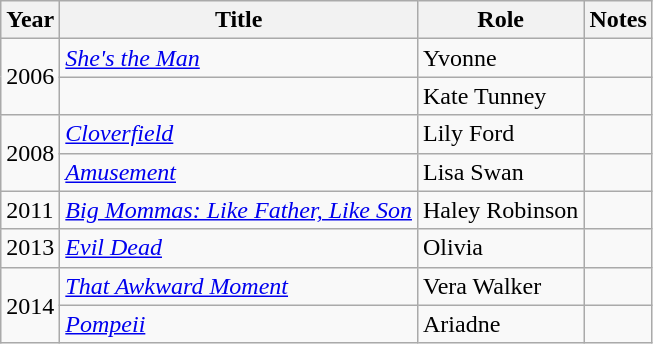<table class="wikitable sortable">
<tr>
<th>Year</th>
<th>Title</th>
<th>Role</th>
<th>Notes</th>
</tr>
<tr>
<td rowspan="2">2006</td>
<td><em><a href='#'>She's the Man</a></em></td>
<td>Yvonne</td>
<td></td>
</tr>
<tr>
<td><em></em></td>
<td>Kate Tunney</td>
<td></td>
</tr>
<tr>
<td rowspan="2">2008</td>
<td><em><a href='#'>Cloverfield</a></em></td>
<td>Lily Ford</td>
<td></td>
</tr>
<tr>
<td><em><a href='#'>Amusement</a></em></td>
<td>Lisa Swan</td>
<td></td>
</tr>
<tr>
<td>2011</td>
<td><em><a href='#'>Big Mommas: Like Father, Like Son</a></em></td>
<td>Haley Robinson</td>
<td></td>
</tr>
<tr>
<td>2013</td>
<td><em><a href='#'>Evil Dead</a></em></td>
<td>Olivia</td>
<td></td>
</tr>
<tr>
<td rowspan="2">2014</td>
<td><em><a href='#'>That Awkward Moment</a></em></td>
<td>Vera Walker</td>
<td></td>
</tr>
<tr>
<td><em><a href='#'>Pompeii</a></em></td>
<td>Ariadne</td>
<td></td>
</tr>
</table>
